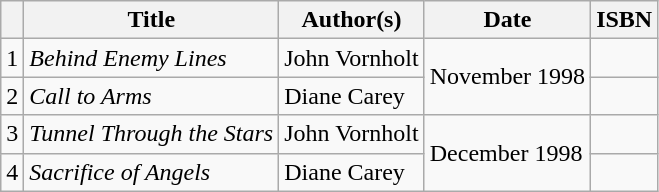<table class="wikitable">
<tr>
<th></th>
<th>Title</th>
<th>Author(s)</th>
<th>Date</th>
<th>ISBN</th>
</tr>
<tr>
<td>1</td>
<td><em>Behind Enemy Lines</em></td>
<td>John Vornholt</td>
<td rowspan="2">November 1998</td>
<td></td>
</tr>
<tr>
<td>2</td>
<td><em>Call to Arms</em></td>
<td>Diane Carey</td>
<td></td>
</tr>
<tr>
<td>3</td>
<td><em>Tunnel Through the Stars</em></td>
<td>John Vornholt</td>
<td rowspan="2">December 1998</td>
<td></td>
</tr>
<tr>
<td>4</td>
<td><em>Sacrifice of Angels</em></td>
<td>Diane Carey</td>
<td></td>
</tr>
</table>
